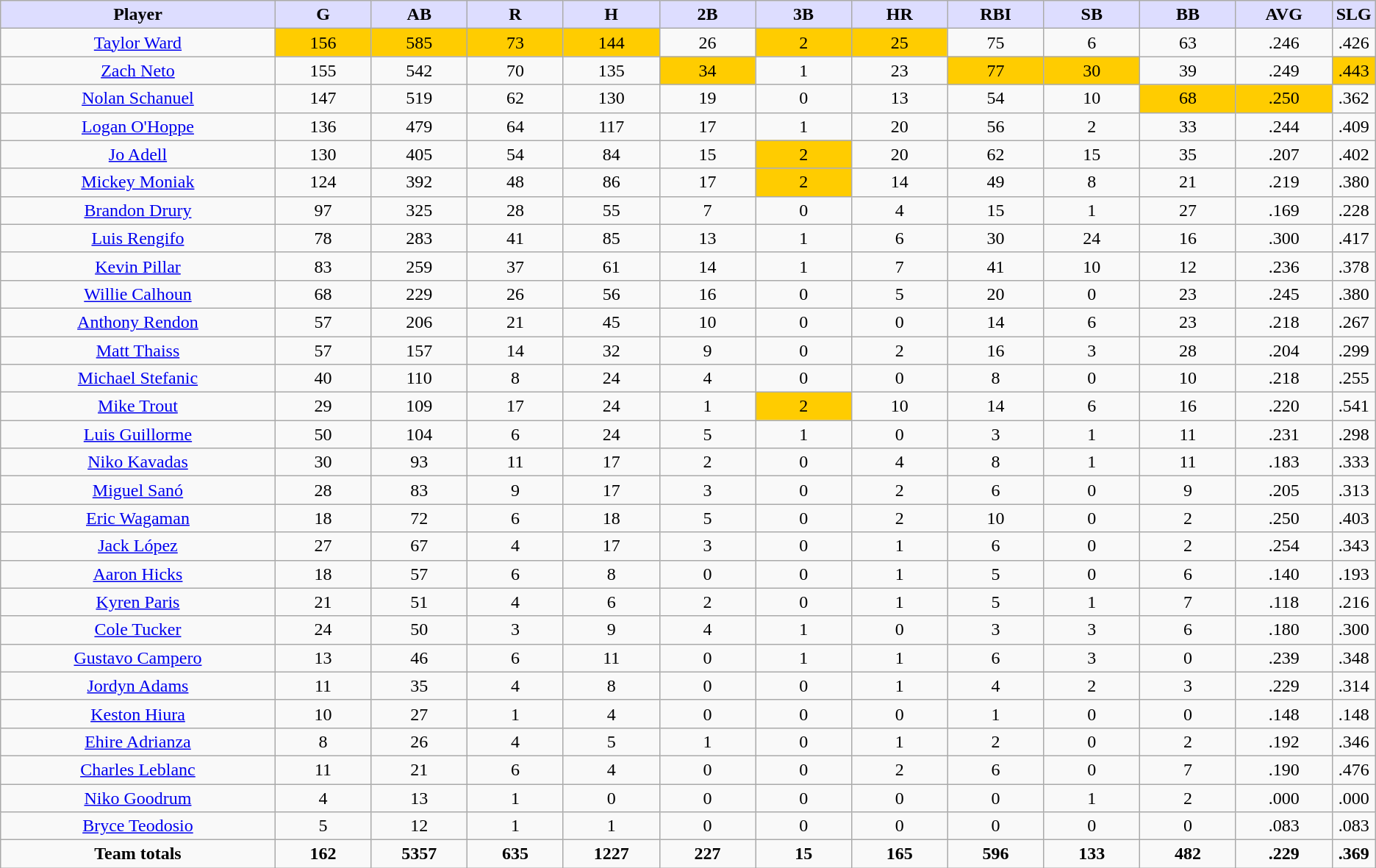<table class="wikitable" style="text-align:center;">
<tr>
<th style="background:#ddf;width:20%;"><strong>Player</strong></th>
<th style="background:#ddf;width:7%;"><strong>G</strong></th>
<th style="background:#ddf;width:7%;"><strong>AB</strong></th>
<th style="background:#ddf;width:7%;"><strong>R</strong></th>
<th style="background:#ddf;width:7%;"><strong>H</strong></th>
<th style="background:#ddf;width:7%;"><strong>2B</strong></th>
<th style="background:#ddf;width:7%;"><strong>3B</strong></th>
<th style="background:#ddf;width:7%;"><strong>HR</strong></th>
<th style="background:#ddf;width:7%;"><strong>RBI</strong></th>
<th style="background:#ddf;width:7%;"><strong>SB</strong></th>
<th style="background:#ddf;width:7%;"><strong>BB</strong></th>
<th style="background:#ddf;width:7%;"><strong>AVG</strong></th>
<th style="background:#ddf;width:7%;"><strong>SLG</strong></th>
</tr>
<tr>
<td><a href='#'>Taylor Ward</a></td>
<td bgcolor=#ffcc00>156</td>
<td bgcolor=#ffcc00>585</td>
<td bgcolor=#ffcc00>73</td>
<td bgcolor=#ffcc00>144</td>
<td>26</td>
<td bgcolor=#ffcc00>2</td>
<td bgcolor=#ffcc00>25</td>
<td>75</td>
<td>6</td>
<td>63</td>
<td>.246</td>
<td>.426</td>
</tr>
<tr>
<td><a href='#'>Zach Neto</a></td>
<td>155</td>
<td>542</td>
<td>70</td>
<td>135</td>
<td bgcolor=#ffcc00>34</td>
<td>1</td>
<td>23</td>
<td bgcolor=#ffcc00>77</td>
<td bgcolor=#ffcc00>30</td>
<td>39</td>
<td>.249</td>
<td bgcolor=#ffcc00>.443</td>
</tr>
<tr>
<td><a href='#'>Nolan Schanuel</a></td>
<td>147</td>
<td>519</td>
<td>62</td>
<td>130</td>
<td>19</td>
<td>0</td>
<td>13</td>
<td>54</td>
<td>10</td>
<td bgcolor=#ffcc00>68</td>
<td bgcolor=#ffcc00>.250</td>
<td>.362</td>
</tr>
<tr>
<td><a href='#'>Logan O'Hoppe</a></td>
<td>136</td>
<td>479</td>
<td>64</td>
<td>117</td>
<td>17</td>
<td>1</td>
<td>20</td>
<td>56</td>
<td>2</td>
<td>33</td>
<td>.244</td>
<td>.409</td>
</tr>
<tr>
<td><a href='#'>Jo Adell</a></td>
<td>130</td>
<td>405</td>
<td>54</td>
<td>84</td>
<td>15</td>
<td bgcolor=#ffcc00>2</td>
<td>20</td>
<td>62</td>
<td>15</td>
<td>35</td>
<td>.207</td>
<td>.402</td>
</tr>
<tr>
<td><a href='#'>Mickey Moniak</a></td>
<td>124</td>
<td>392</td>
<td>48</td>
<td>86</td>
<td>17</td>
<td bgcolor=#ffcc00>2</td>
<td>14</td>
<td>49</td>
<td>8</td>
<td>21</td>
<td>.219</td>
<td>.380</td>
</tr>
<tr>
<td><a href='#'>Brandon Drury</a></td>
<td>97</td>
<td>325</td>
<td>28</td>
<td>55</td>
<td>7</td>
<td>0</td>
<td>4</td>
<td>15</td>
<td>1</td>
<td>27</td>
<td>.169</td>
<td>.228</td>
</tr>
<tr>
<td><a href='#'>Luis Rengifo</a></td>
<td>78</td>
<td>283</td>
<td>41</td>
<td>85</td>
<td>13</td>
<td>1</td>
<td>6</td>
<td>30</td>
<td>24</td>
<td>16</td>
<td>.300</td>
<td>.417</td>
</tr>
<tr>
<td><a href='#'>Kevin Pillar</a></td>
<td>83</td>
<td>259</td>
<td>37</td>
<td>61</td>
<td>14</td>
<td>1</td>
<td>7</td>
<td>41</td>
<td>10</td>
<td>12</td>
<td>.236</td>
<td>.378</td>
</tr>
<tr>
<td><a href='#'>Willie Calhoun</a></td>
<td>68</td>
<td>229</td>
<td>26</td>
<td>56</td>
<td>16</td>
<td>0</td>
<td>5</td>
<td>20</td>
<td>0</td>
<td>23</td>
<td>.245</td>
<td>.380</td>
</tr>
<tr>
<td><a href='#'>Anthony Rendon</a></td>
<td>57</td>
<td>206</td>
<td>21</td>
<td>45</td>
<td>10</td>
<td>0</td>
<td>0</td>
<td>14</td>
<td>6</td>
<td>23</td>
<td>.218</td>
<td>.267</td>
</tr>
<tr>
<td><a href='#'>Matt Thaiss</a></td>
<td>57</td>
<td>157</td>
<td>14</td>
<td>32</td>
<td>9</td>
<td>0</td>
<td>2</td>
<td>16</td>
<td>3</td>
<td>28</td>
<td>.204</td>
<td>.299</td>
</tr>
<tr>
<td><a href='#'>Michael Stefanic</a></td>
<td>40</td>
<td>110</td>
<td>8</td>
<td>24</td>
<td>4</td>
<td>0</td>
<td>0</td>
<td>8</td>
<td>0</td>
<td>10</td>
<td>.218</td>
<td>.255</td>
</tr>
<tr>
<td><a href='#'>Mike Trout</a></td>
<td>29</td>
<td>109</td>
<td>17</td>
<td>24</td>
<td>1</td>
<td bgcolor=#ffcc00>2</td>
<td>10</td>
<td>14</td>
<td>6</td>
<td>16</td>
<td>.220</td>
<td>.541</td>
</tr>
<tr>
<td><a href='#'>Luis Guillorme</a></td>
<td>50</td>
<td>104</td>
<td>6</td>
<td>24</td>
<td>5</td>
<td>1</td>
<td>0</td>
<td>3</td>
<td>1</td>
<td>11</td>
<td>.231</td>
<td>.298</td>
</tr>
<tr>
<td><a href='#'>Niko Kavadas</a></td>
<td>30</td>
<td>93</td>
<td>11</td>
<td>17</td>
<td>2</td>
<td>0</td>
<td>4</td>
<td>8</td>
<td>1</td>
<td>11</td>
<td>.183</td>
<td>.333</td>
</tr>
<tr>
<td><a href='#'>Miguel Sanó</a></td>
<td>28</td>
<td>83</td>
<td>9</td>
<td>17</td>
<td>3</td>
<td>0</td>
<td>2</td>
<td>6</td>
<td>0</td>
<td>9</td>
<td>.205</td>
<td>.313</td>
</tr>
<tr>
<td><a href='#'>Eric Wagaman</a></td>
<td>18</td>
<td>72</td>
<td>6</td>
<td>18</td>
<td>5</td>
<td>0</td>
<td>2</td>
<td>10</td>
<td>0</td>
<td>2</td>
<td>.250</td>
<td>.403</td>
</tr>
<tr>
<td><a href='#'>Jack López</a></td>
<td>27</td>
<td>67</td>
<td>4</td>
<td>17</td>
<td>3</td>
<td>0</td>
<td>1</td>
<td>6</td>
<td>0</td>
<td>2</td>
<td>.254</td>
<td>.343</td>
</tr>
<tr>
<td><a href='#'>Aaron Hicks</a></td>
<td>18</td>
<td>57</td>
<td>6</td>
<td>8</td>
<td>0</td>
<td>0</td>
<td>1</td>
<td>5</td>
<td>0</td>
<td>6</td>
<td>.140</td>
<td>.193</td>
</tr>
<tr>
<td><a href='#'>Kyren Paris</a></td>
<td>21</td>
<td>51</td>
<td>4</td>
<td>6</td>
<td>2</td>
<td>0</td>
<td>1</td>
<td>5</td>
<td>1</td>
<td>7</td>
<td>.118</td>
<td>.216</td>
</tr>
<tr>
<td><a href='#'>Cole Tucker</a></td>
<td>24</td>
<td>50</td>
<td>3</td>
<td>9</td>
<td>4</td>
<td>1</td>
<td>0</td>
<td>3</td>
<td>3</td>
<td>6</td>
<td>.180</td>
<td>.300</td>
</tr>
<tr>
<td><a href='#'>Gustavo Campero</a></td>
<td>13</td>
<td>46</td>
<td>6</td>
<td>11</td>
<td>0</td>
<td>1</td>
<td>1</td>
<td>6</td>
<td>3</td>
<td>0</td>
<td>.239</td>
<td>.348</td>
</tr>
<tr>
<td><a href='#'>Jordyn Adams</a></td>
<td>11</td>
<td>35</td>
<td>4</td>
<td>8</td>
<td>0</td>
<td>0</td>
<td>1</td>
<td>4</td>
<td>2</td>
<td>3</td>
<td>.229</td>
<td>.314</td>
</tr>
<tr>
<td><a href='#'>Keston Hiura</a></td>
<td>10</td>
<td>27</td>
<td>1</td>
<td>4</td>
<td>0</td>
<td>0</td>
<td>0</td>
<td>1</td>
<td>0</td>
<td>0</td>
<td>.148</td>
<td>.148</td>
</tr>
<tr>
<td><a href='#'>Ehire Adrianza</a></td>
<td>8</td>
<td>26</td>
<td>4</td>
<td>5</td>
<td>1</td>
<td>0</td>
<td>1</td>
<td>2</td>
<td>0</td>
<td>2</td>
<td>.192</td>
<td>.346</td>
</tr>
<tr>
<td><a href='#'>Charles Leblanc</a></td>
<td>11</td>
<td>21</td>
<td>6</td>
<td>4</td>
<td>0</td>
<td>0</td>
<td>2</td>
<td>6</td>
<td>0</td>
<td>7</td>
<td>.190</td>
<td>.476</td>
</tr>
<tr>
<td><a href='#'>Niko Goodrum</a></td>
<td>4</td>
<td>13</td>
<td>1</td>
<td>0</td>
<td>0</td>
<td>0</td>
<td>0</td>
<td>0</td>
<td>1</td>
<td>2</td>
<td>.000</td>
<td>.000</td>
</tr>
<tr>
<td><a href='#'>Bryce Teodosio</a></td>
<td>5</td>
<td>12</td>
<td>1</td>
<td>1</td>
<td>0</td>
<td>0</td>
<td>0</td>
<td>0</td>
<td>0</td>
<td>0</td>
<td>.083</td>
<td>.083</td>
</tr>
<tr>
<td><strong>Team totals</strong></td>
<td><strong>162</strong></td>
<td><strong>5357</strong></td>
<td><strong>635</strong></td>
<td><strong>1227</strong></td>
<td><strong>227</strong></td>
<td><strong>15</strong></td>
<td><strong>165</strong></td>
<td><strong>596</strong></td>
<td><strong>133</strong></td>
<td><strong>482</strong></td>
<td><strong>.229</strong></td>
<td><strong>.369</strong></td>
</tr>
</table>
